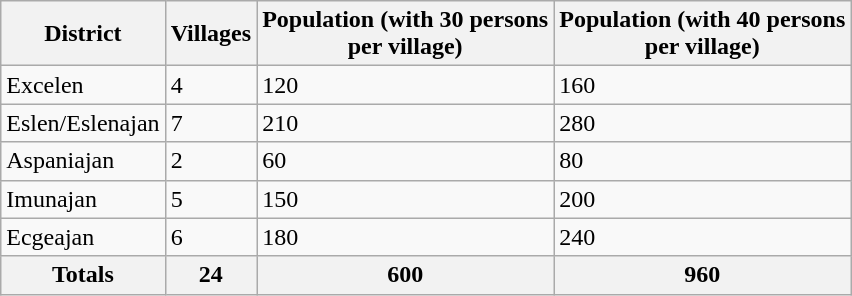<table class="wikitable sortable">
<tr>
<th>District</th>
<th>Villages</th>
<th>Population (with 30 persons<br>per village)</th>
<th>Population (with 40 persons<br>per village)</th>
</tr>
<tr>
<td>Excelen</td>
<td>4</td>
<td>120</td>
<td>160</td>
</tr>
<tr>
<td>Eslen/Eslenajan</td>
<td>7</td>
<td>210</td>
<td>280</td>
</tr>
<tr>
<td>Aspaniajan</td>
<td>2</td>
<td>60</td>
<td>80</td>
</tr>
<tr>
<td>Imunajan</td>
<td>5</td>
<td>150</td>
<td>200</td>
</tr>
<tr>
<td>Ecgeajan</td>
<td>6</td>
<td>180</td>
<td>240</td>
</tr>
<tr>
<th>Totals</th>
<th>24</th>
<th>600</th>
<th>960</th>
</tr>
</table>
